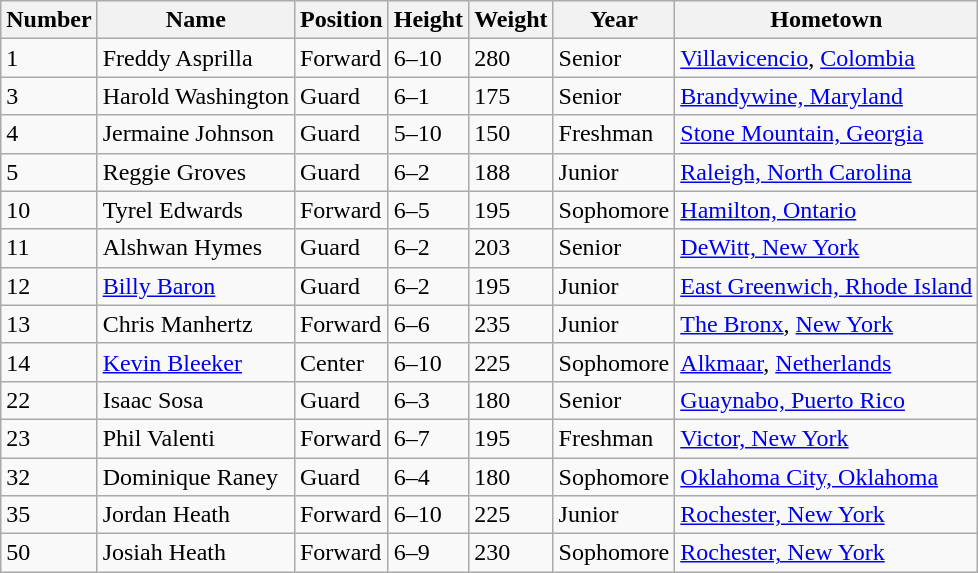<table class="wikitable">
<tr>
<th>Number</th>
<th>Name</th>
<th>Position</th>
<th>Height</th>
<th>Weight</th>
<th>Year</th>
<th>Hometown</th>
</tr>
<tr>
<td>1</td>
<td>Freddy Asprilla</td>
<td>Forward</td>
<td>6–10</td>
<td>280</td>
<td>Senior</td>
<td><a href='#'>Villavicencio</a>, <a href='#'>Colombia</a></td>
</tr>
<tr>
<td>3</td>
<td>Harold Washington</td>
<td>Guard</td>
<td>6–1</td>
<td>175</td>
<td>Senior</td>
<td><a href='#'>Brandywine, Maryland</a></td>
</tr>
<tr>
<td>4</td>
<td>Jermaine Johnson</td>
<td>Guard</td>
<td>5–10</td>
<td>150</td>
<td>Freshman</td>
<td><a href='#'>Stone Mountain, Georgia</a></td>
</tr>
<tr>
<td>5</td>
<td>Reggie Groves</td>
<td>Guard</td>
<td>6–2</td>
<td>188</td>
<td>Junior</td>
<td><a href='#'>Raleigh, North Carolina</a></td>
</tr>
<tr>
<td>10</td>
<td>Tyrel Edwards</td>
<td>Forward</td>
<td>6–5</td>
<td>195</td>
<td>Sophomore</td>
<td><a href='#'>Hamilton, Ontario</a></td>
</tr>
<tr>
<td>11</td>
<td>Alshwan Hymes</td>
<td>Guard</td>
<td>6–2</td>
<td>203</td>
<td>Senior</td>
<td><a href='#'>DeWitt, New York</a></td>
</tr>
<tr>
<td>12</td>
<td><a href='#'>Billy Baron</a></td>
<td>Guard</td>
<td>6–2</td>
<td>195</td>
<td>Junior</td>
<td><a href='#'>East Greenwich, Rhode Island</a></td>
</tr>
<tr>
<td>13</td>
<td>Chris Manhertz</td>
<td>Forward</td>
<td>6–6</td>
<td>235</td>
<td>Junior</td>
<td><a href='#'>The Bronx</a>, <a href='#'>New York</a></td>
</tr>
<tr>
<td>14</td>
<td><a href='#'>Kevin Bleeker</a></td>
<td>Center</td>
<td>6–10</td>
<td>225</td>
<td>Sophomore</td>
<td><a href='#'>Alkmaar</a>, <a href='#'>Netherlands</a></td>
</tr>
<tr>
<td>22</td>
<td>Isaac Sosa</td>
<td>Guard</td>
<td>6–3</td>
<td>180</td>
<td>Senior</td>
<td><a href='#'>Guaynabo, Puerto Rico</a></td>
</tr>
<tr>
<td>23</td>
<td>Phil Valenti</td>
<td>Forward</td>
<td>6–7</td>
<td>195</td>
<td>Freshman</td>
<td><a href='#'>Victor, New York</a></td>
</tr>
<tr>
<td>32</td>
<td>Dominique Raney</td>
<td>Guard</td>
<td>6–4</td>
<td>180</td>
<td>Sophomore</td>
<td><a href='#'>Oklahoma City, Oklahoma</a></td>
</tr>
<tr>
<td>35</td>
<td>Jordan Heath</td>
<td>Forward</td>
<td>6–10</td>
<td>225</td>
<td>Junior</td>
<td><a href='#'>Rochester, New York</a></td>
</tr>
<tr>
<td>50</td>
<td>Josiah Heath</td>
<td>Forward</td>
<td>6–9</td>
<td>230</td>
<td>Sophomore</td>
<td><a href='#'>Rochester, New York</a></td>
</tr>
</table>
